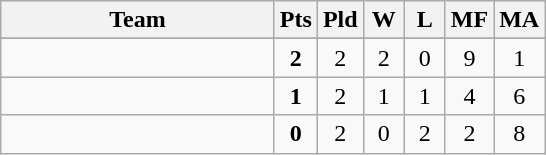<table class=wikitable style="text-align:center">
<tr>
<th width=175>Team</th>
<th width=20>Pts</th>
<th width=20>Pld</th>
<th width=20>W</th>
<th width=20>L</th>
<th width=20>MF</th>
<th width=20>MA</th>
</tr>
<tr>
</tr>
<tr>
<td style="text-align:left"></td>
<td><strong>2</strong></td>
<td>2</td>
<td>2</td>
<td>0</td>
<td>9</td>
<td>1</td>
</tr>
<tr>
<td style="text-align:left"></td>
<td><strong>1</strong></td>
<td>2</td>
<td>1</td>
<td>1</td>
<td>4</td>
<td>6</td>
</tr>
<tr>
<td style="text-align:left"></td>
<td><strong>0</strong></td>
<td>2</td>
<td>0</td>
<td>2</td>
<td>2</td>
<td>8</td>
</tr>
</table>
